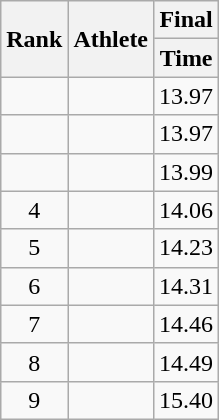<table class="wikitable sortable"  style="text-align:center">
<tr>
<th rowspan="2" data-sort-type=number>Rank</th>
<th rowspan="2">Athlete</th>
<th colspan="1">Final</th>
</tr>
<tr>
<th>Time</th>
</tr>
<tr>
<td></td>
<td align="left"></td>
<td>13.97</td>
</tr>
<tr>
<td></td>
<td align="left"></td>
<td>13.97</td>
</tr>
<tr>
<td></td>
<td align="left"></td>
<td>13.99</td>
</tr>
<tr>
<td>4</td>
<td align="left"></td>
<td>14.06</td>
</tr>
<tr>
<td>5</td>
<td align="left"></td>
<td>14.23</td>
</tr>
<tr>
<td>6</td>
<td align="left"></td>
<td>14.31</td>
</tr>
<tr>
<td>7</td>
<td align="left"></td>
<td>14.46</td>
</tr>
<tr>
<td>8</td>
<td align="left"></td>
<td>14.49</td>
</tr>
<tr>
<td>9</td>
<td align="left"></td>
<td>15.40</td>
</tr>
</table>
